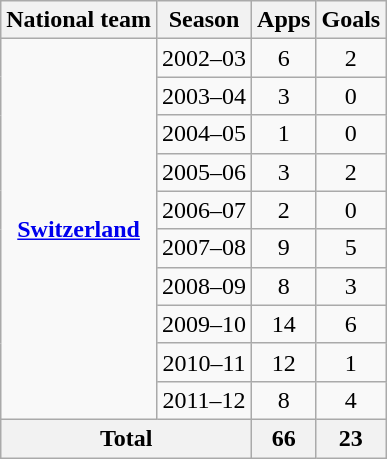<table class="wikitable" style="text-align:center">
<tr>
<th>National team</th>
<th>Season</th>
<th>Apps</th>
<th>Goals</th>
</tr>
<tr>
<td rowspan=10 valign="center"><strong><a href='#'>Switzerland</a></strong></td>
<td>2002–03</td>
<td>6</td>
<td>2</td>
</tr>
<tr>
<td>2003–04</td>
<td>3</td>
<td>0</td>
</tr>
<tr>
<td>2004–05</td>
<td>1</td>
<td>0</td>
</tr>
<tr>
<td>2005–06</td>
<td>3</td>
<td>2</td>
</tr>
<tr>
<td>2006–07</td>
<td>2</td>
<td>0</td>
</tr>
<tr>
<td>2007–08</td>
<td>9</td>
<td>5</td>
</tr>
<tr>
<td>2008–09</td>
<td>8</td>
<td>3</td>
</tr>
<tr>
<td>2009–10</td>
<td>14</td>
<td>6</td>
</tr>
<tr>
<td>2010–11</td>
<td>12</td>
<td>1</td>
</tr>
<tr>
<td>2011–12</td>
<td>8</td>
<td>4</td>
</tr>
<tr>
<th colspan=2>Total</th>
<th>66</th>
<th>23</th>
</tr>
</table>
